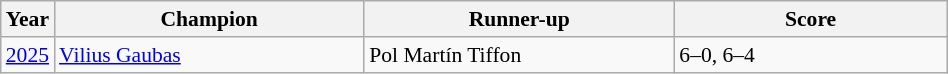<table class="wikitable" style="font-size:90%">
<tr>
<th>Year</th>
<th width="200">Champion</th>
<th width="200">Runner-up</th>
<th width="175">Score</th>
</tr>
<tr>
<td><a href='#'>2025</a></td>
<td> <a href='#'>Vilius Gaubas</a></td>
<td> Pol Martín Tiffon</td>
<td>6–0, 6–4</td>
</tr>
</table>
